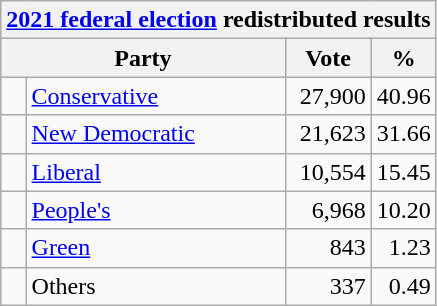<table class="wikitable">
<tr>
<th colspan="4"><a href='#'>2021 federal election</a> redistributed results</th>
</tr>
<tr>
<th bgcolor="#DDDDFF" width="130px" colspan="2">Party</th>
<th bgcolor="#DDDDFF" width="50px">Vote</th>
<th bgcolor="#DDDDFF" width="30px">%</th>
</tr>
<tr>
<td> </td>
<td><a href='#'>Conservative</a></td>
<td align=right>27,900</td>
<td align=right>40.96</td>
</tr>
<tr>
<td> </td>
<td><a href='#'>New Democratic</a></td>
<td align=right>21,623</td>
<td align=right>31.66</td>
</tr>
<tr>
<td> </td>
<td><a href='#'>Liberal</a></td>
<td align=right>10,554</td>
<td align=right>15.45</td>
</tr>
<tr>
<td> </td>
<td><a href='#'>People's</a></td>
<td align=right>6,968</td>
<td align=right>10.20</td>
</tr>
<tr>
<td> </td>
<td><a href='#'>Green</a></td>
<td align=right>843</td>
<td align=right>1.23</td>
</tr>
<tr>
<td> </td>
<td>Others</td>
<td align=right>337</td>
<td align=right>0.49</td>
</tr>
</table>
